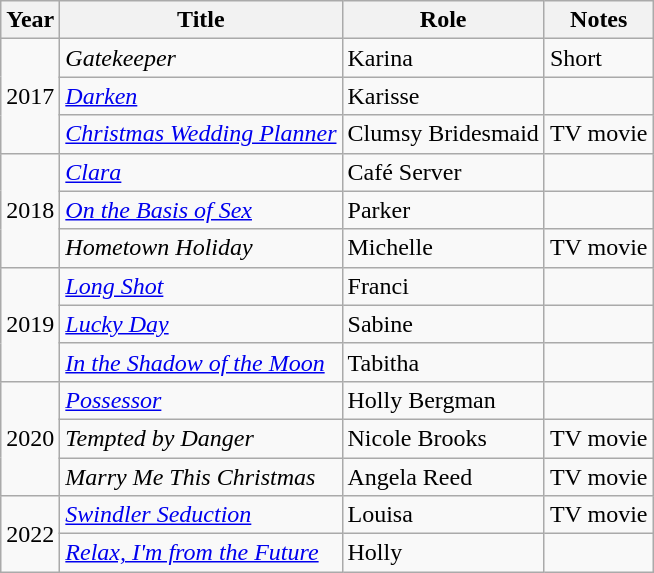<table class="wikitable plainrowheaders sortable" style="margin-right: 0;">
<tr>
<th scope="col">Year</th>
<th scope="col">Title</th>
<th scope="col">Role</th>
<th scope="col" class="unsortable">Notes</th>
</tr>
<tr>
<td rowspan=3>2017</td>
<td><em>Gatekeeper</em></td>
<td>Karina</td>
<td>Short</td>
</tr>
<tr>
<td><em><a href='#'>Darken</a></em></td>
<td>Karisse</td>
<td></td>
</tr>
<tr>
<td><em><a href='#'>Christmas Wedding Planner</a></em></td>
<td>Clumsy Bridesmaid</td>
<td>TV movie</td>
</tr>
<tr>
<td rowspan=3>2018</td>
<td><em><a href='#'>Clara</a></em></td>
<td>Café Server</td>
<td></td>
</tr>
<tr>
<td><em><a href='#'>On the Basis of Sex</a></em></td>
<td>Parker</td>
<td></td>
</tr>
<tr>
<td><em>Hometown Holiday</em></td>
<td>Michelle</td>
<td>TV movie</td>
</tr>
<tr>
<td rowspan=3>2019</td>
<td><em><a href='#'>Long Shot</a></em></td>
<td>Franci</td>
<td></td>
</tr>
<tr>
<td><em><a href='#'>Lucky Day</a></em></td>
<td>Sabine</td>
<td></td>
</tr>
<tr>
<td><em><a href='#'>In the Shadow of the Moon</a></em></td>
<td>Tabitha</td>
<td></td>
</tr>
<tr>
<td rowspan=3>2020</td>
<td><em><a href='#'>Possessor</a></em></td>
<td>Holly Bergman</td>
<td></td>
</tr>
<tr>
<td><em>Tempted by Danger</em></td>
<td>Nicole Brooks</td>
<td>TV movie</td>
</tr>
<tr>
<td><em>Marry Me This Christmas</em></td>
<td>Angela Reed</td>
<td>TV movie</td>
</tr>
<tr>
<td rowspan=2>2022</td>
<td><em><a href='#'>Swindler Seduction</a></em></td>
<td>Louisa</td>
<td>TV movie</td>
</tr>
<tr>
<td><em><a href='#'>Relax, I'm from the Future</a></em></td>
<td>Holly</td>
<td></td>
</tr>
</table>
